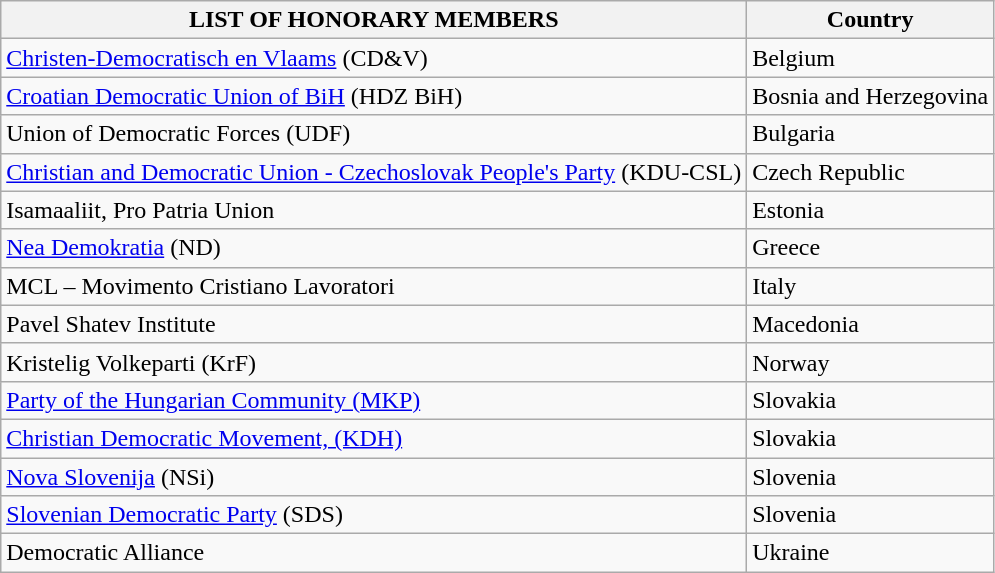<table class="wikitable">
<tr>
<th><strong>LIST OF HONORARY MEMBERS</strong></th>
<th>Country</th>
</tr>
<tr>
<td><a href='#'>Christen-Democratisch en Vlaams</a> (CD&V)</td>
<td>Belgium</td>
</tr>
<tr>
<td><a href='#'>Croatian Democratic Union of BiH</a> (HDZ BiH)</td>
<td>Bosnia and Herzegovina</td>
</tr>
<tr>
<td>Union of Democratic Forces (UDF)</td>
<td>Bulgaria</td>
</tr>
<tr>
<td><a href='#'>Christian and Democratic Union - Czechoslovak People's Party</a> (KDU-CSL)</td>
<td>Czech Republic</td>
</tr>
<tr>
<td>Isamaaliit, Pro Patria Union</td>
<td>Estonia</td>
</tr>
<tr>
<td><a href='#'>Nea Demokratia</a> (ND)</td>
<td>Greece</td>
</tr>
<tr>
<td>MCL – Movimento Cristiano Lavoratori</td>
<td>Italy</td>
</tr>
<tr>
<td>Pavel Shatev Institute</td>
<td>Macedonia</td>
</tr>
<tr>
<td>Kristelig Volkeparti (KrF)</td>
<td>Norway</td>
</tr>
<tr>
<td><a href='#'>Party of the Hungarian Community (MKP)</a></td>
<td>Slovakia</td>
</tr>
<tr>
<td><a href='#'>Christian Democratic Movement, (KDH)</a></td>
<td>Slovakia</td>
</tr>
<tr>
<td><a href='#'>Nova Slovenija</a> (NSi)</td>
<td>Slovenia</td>
</tr>
<tr>
<td><a href='#'>Slovenian Democratic Party</a> (SDS)</td>
<td>Slovenia</td>
</tr>
<tr>
<td>Democratic Alliance</td>
<td>Ukraine</td>
</tr>
</table>
